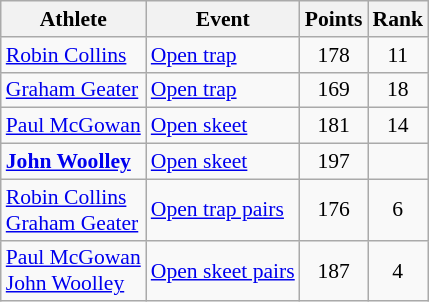<table class="wikitable" style="font-size:90%;">
<tr>
<th>Athlete</th>
<th>Event</th>
<th>Points</th>
<th>Rank</th>
</tr>
<tr align=center>
<td align=left><a href='#'>Robin Collins</a></td>
<td align=left><a href='#'>Open trap</a></td>
<td>178</td>
<td>11</td>
</tr>
<tr align=center>
<td align=left><a href='#'>Graham Geater</a></td>
<td align=left><a href='#'>Open trap</a></td>
<td>169</td>
<td>18</td>
</tr>
<tr align=center>
<td align=left><a href='#'>Paul McGowan</a></td>
<td align=left><a href='#'>Open skeet</a></td>
<td>181</td>
<td>14</td>
</tr>
<tr align=center>
<td align=left><strong><a href='#'>John Woolley</a></strong></td>
<td align=left><a href='#'>Open skeet</a></td>
<td>197 </td>
<td></td>
</tr>
<tr align=center>
<td align=left><a href='#'>Robin Collins</a><br><a href='#'>Graham Geater</a></td>
<td align=left><a href='#'>Open trap pairs</a></td>
<td>176</td>
<td>6</td>
</tr>
<tr align=center>
<td align=left><a href='#'>Paul McGowan</a><br><a href='#'>John Woolley</a></td>
<td align=left><a href='#'>Open skeet pairs</a></td>
<td>187</td>
<td>4</td>
</tr>
</table>
